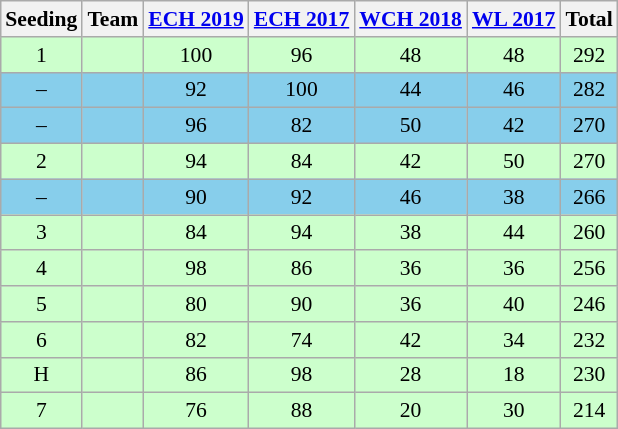<table class="wikitable collapsible sortable" style="font-size:90%; text-align:center; margin:1em auto 1em auto">
<tr>
<th>Seeding</th>
<th>Team</th>
<th><a href='#'>ECH 2019</a></th>
<th><a href='#'>ECH 2017</a></th>
<th><a href='#'>WCH 2018</a></th>
<th><a href='#'>WL 2017</a></th>
<th>Total</th>
</tr>
<tr bgcolor=#ccffcc>
<td>1</td>
<td style="text-align:left"></td>
<td>100</td>
<td>96</td>
<td>48</td>
<td>48</td>
<td>292</td>
</tr>
<tr bgcolor=#87ceeb>
<td>–</td>
<td style="text-align:left"></td>
<td>92</td>
<td>100</td>
<td>44</td>
<td>46</td>
<td>282</td>
</tr>
<tr bgcolor=#87ceeb>
<td>–</td>
<td style="text-align:left"></td>
<td>96</td>
<td>82</td>
<td>50</td>
<td>42</td>
<td>270</td>
</tr>
<tr bgcolor=#ccffcc>
<td>2</td>
<td style="text-align:left"></td>
<td>94</td>
<td>84</td>
<td>42</td>
<td>50</td>
<td>270</td>
</tr>
<tr bgcolor=#87ceeb>
<td>–</td>
<td style="text-align:left"></td>
<td>90</td>
<td>92</td>
<td>46</td>
<td>38</td>
<td>266</td>
</tr>
<tr bgcolor=#ccffcc>
<td>3</td>
<td style="text-align:left"></td>
<td>84</td>
<td>94</td>
<td>38</td>
<td>44</td>
<td>260</td>
</tr>
<tr bgcolor=#ccffcc>
<td>4</td>
<td style="text-align:left"></td>
<td>98</td>
<td>86</td>
<td>36</td>
<td>36</td>
<td>256</td>
</tr>
<tr bgcolor=#ccffcc>
<td>5</td>
<td style="text-align:left"></td>
<td>80</td>
<td>90</td>
<td>36</td>
<td>40</td>
<td>246</td>
</tr>
<tr bgcolor=#ccffcc>
<td>6</td>
<td style="text-align:left"></td>
<td>82</td>
<td>74</td>
<td>42</td>
<td>34</td>
<td>232</td>
</tr>
<tr bgcolor=#ccffcc>
<td>H</td>
<td style="text-align:left"></td>
<td>86</td>
<td>98</td>
<td>28</td>
<td>18</td>
<td>230</td>
</tr>
<tr bgcolor=#ccffcc>
<td>7</td>
<td style="text-align:left"></td>
<td>76</td>
<td>88</td>
<td>20</td>
<td>30</td>
<td>214</td>
</tr>
</table>
